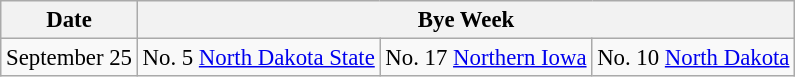<table class="wikitable" style="font-size:95%;">
<tr>
<th>Date</th>
<th colspan="3">Bye Week</th>
</tr>
<tr>
<td>September 25</td>
<td>No. 5 <a href='#'>North Dakota State</a></td>
<td>No. 17 <a href='#'>Northern Iowa</a></td>
<td>No. 10 <a href='#'>North Dakota</a></td>
</tr>
</table>
